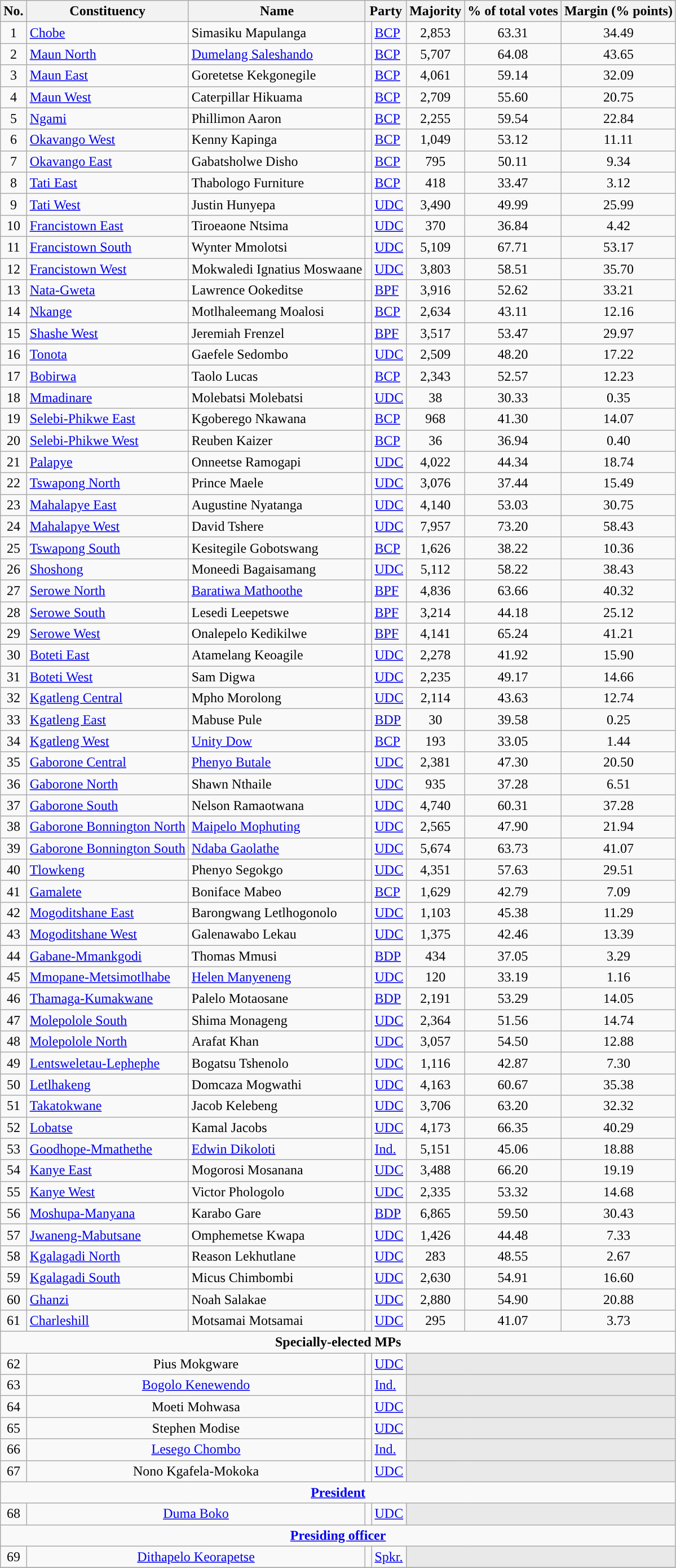<table class="wikitable sortable">
<tr>
<th class="unsortable">No.</th>
<th>Constituency</th>
<th>Name</th>
<th colspan=2>Party</th>
<th data-sort-type="number">Majority</th>
<th data-sort-type="number">% of total votes</th>
<th data-sort-type="number">Margin (% points)</th>
</tr>
<tr>
<td align="center">1</td>
<td><a href='#'>Chobe</a></td>
<td>Simasiku Mapulanga</td>
<td style="background:"></td>
<td><a href='#'>BCP</a></td>
<td align="center">2,853</td>
<td align="center">63.31</td>
<td align="center">34.49</td>
</tr>
<tr>
<td align="center">2</td>
<td><a href='#'>Maun North</a></td>
<td><a href='#'>Dumelang Saleshando</a></td>
<td style="background:"></td>
<td><a href='#'>BCP</a></td>
<td align="center">5,707</td>
<td align="center">64.08</td>
<td align="center">43.65</td>
</tr>
<tr>
<td align="center">3</td>
<td><a href='#'>Maun East</a></td>
<td>Goretetse Kekgonegile</td>
<td style="background:"></td>
<td><a href='#'>BCP</a></td>
<td align="center">4,061</td>
<td align="center">59.14</td>
<td align="center">32.09</td>
</tr>
<tr>
<td align="center">4</td>
<td><a href='#'>Maun West</a></td>
<td>Caterpillar Hikuama</td>
<td style="background:"></td>
<td><a href='#'>BCP</a></td>
<td align="center">2,709</td>
<td align="center">55.60</td>
<td align="center">20.75</td>
</tr>
<tr>
<td align="center">5</td>
<td><a href='#'>Ngami</a></td>
<td>Phillimon Aaron</td>
<td style="background:"></td>
<td><a href='#'>BCP</a></td>
<td align="center">2,255</td>
<td align="center">59.54</td>
<td align="center">22.84</td>
</tr>
<tr>
<td align="center">6</td>
<td><a href='#'>Okavango West</a></td>
<td>Kenny Kapinga</td>
<td style="background:"></td>
<td><a href='#'>BCP</a></td>
<td align="center">1,049</td>
<td align="center">53.12</td>
<td align="center">11.11</td>
</tr>
<tr>
<td align="center">7</td>
<td><a href='#'>Okavango East</a></td>
<td>Gabatsholwe Disho</td>
<td style="background:"></td>
<td><a href='#'>BCP</a></td>
<td align="center">795</td>
<td align="center">50.11</td>
<td align="center">9.34</td>
</tr>
<tr>
<td align="center">8</td>
<td><a href='#'>Tati East</a></td>
<td>Thabologo Furniture</td>
<td style="background:"></td>
<td><a href='#'>BCP</a></td>
<td align="center">418</td>
<td align="center">33.47</td>
<td align="center">3.12</td>
</tr>
<tr>
<td align="center">9</td>
<td><a href='#'>Tati West</a></td>
<td>Justin Hunyepa</td>
<td style="background:"></td>
<td><a href='#'>UDC</a></td>
<td align="center">3,490</td>
<td align="center">49.99</td>
<td align="center">25.99</td>
</tr>
<tr>
<td align="center">10</td>
<td><a href='#'>Francistown East</a></td>
<td>Tiroeaone Ntsima</td>
<td style="background:"></td>
<td><a href='#'>UDC</a></td>
<td align="center">370</td>
<td align="center">36.84</td>
<td align="center">4.42</td>
</tr>
<tr>
<td align="center">11</td>
<td><a href='#'>Francistown South</a></td>
<td>Wynter Mmolotsi</td>
<td style="background:"></td>
<td><a href='#'>UDC</a></td>
<td align="center">5,109</td>
<td align="center">67.71</td>
<td align="center">53.17</td>
</tr>
<tr>
<td align="center">12</td>
<td><a href='#'>Francistown West</a></td>
<td>Mokwaledi Ignatius Moswaane</td>
<td style="background:"></td>
<td><a href='#'>UDC</a></td>
<td align="center">3,803</td>
<td align="center">58.51</td>
<td align="center">35.70</td>
</tr>
<tr>
<td align="center">13</td>
<td><a href='#'>Nata-Gweta</a></td>
<td>Lawrence Ookeditse</td>
<td style="background:"></td>
<td><a href='#'>BPF</a></td>
<td align="center">3,916</td>
<td align="center">52.62</td>
<td align="center">33.21</td>
</tr>
<tr>
<td align="center">14</td>
<td><a href='#'>Nkange</a></td>
<td>Motlhaleemang Moalosi</td>
<td style="background:"></td>
<td><a href='#'>BCP</a></td>
<td align="center">2,634</td>
<td align="center">43.11</td>
<td align="center">12.16</td>
</tr>
<tr>
<td align="center">15</td>
<td><a href='#'>Shashe West</a></td>
<td>Jeremiah Frenzel</td>
<td style="background:"></td>
<td><a href='#'>BPF</a></td>
<td align="center">3,517</td>
<td align="center">53.47</td>
<td align="center">29.97</td>
</tr>
<tr>
<td align="center">16</td>
<td><a href='#'>Tonota</a></td>
<td>Gaefele Sedombo</td>
<td style="background:"></td>
<td><a href='#'>UDC</a></td>
<td align="center">2,509</td>
<td align="center">48.20</td>
<td align="center">17.22</td>
</tr>
<tr>
<td align="center">17</td>
<td><a href='#'>Bobirwa</a></td>
<td>Taolo Lucas</td>
<td style="background:"></td>
<td><a href='#'>BCP</a></td>
<td align="center">2,343</td>
<td align="center">52.57</td>
<td align="center">12.23</td>
</tr>
<tr>
<td align="center">18</td>
<td><a href='#'>Mmadinare</a></td>
<td>Molebatsi Molebatsi</td>
<td style="background:"></td>
<td><a href='#'>UDC</a></td>
<td align="center">38</td>
<td align="center">30.33</td>
<td align="center">0.35</td>
</tr>
<tr>
<td align="center">19</td>
<td><a href='#'>Selebi-Phikwe East</a></td>
<td>Kgoberego Nkawana</td>
<td style="background:"></td>
<td><a href='#'>BCP</a></td>
<td align="center">968</td>
<td align="center">41.30</td>
<td align="center">14.07</td>
</tr>
<tr>
<td align="center">20</td>
<td><a href='#'>Selebi-Phikwe West</a></td>
<td>Reuben Kaizer</td>
<td style="background:"></td>
<td><a href='#'>BCP</a></td>
<td align="center">36</td>
<td align="center">36.94</td>
<td align="center">0.40</td>
</tr>
<tr>
<td align="center">21</td>
<td><a href='#'>Palapye</a></td>
<td>Onneetse Ramogapi</td>
<td style="background:"></td>
<td><a href='#'>UDC</a></td>
<td align="center">4,022</td>
<td align="center">44.34</td>
<td align="center">18.74</td>
</tr>
<tr>
<td align="center">22</td>
<td><a href='#'>Tswapong North</a></td>
<td>Prince Maele</td>
<td style="background:"></td>
<td><a href='#'>UDC</a></td>
<td align="center">3,076</td>
<td align="center">37.44</td>
<td align="center">15.49</td>
</tr>
<tr>
<td align="center">23</td>
<td><a href='#'>Mahalapye East</a></td>
<td>Augustine Nyatanga</td>
<td style="background:"></td>
<td><a href='#'>UDC</a></td>
<td align="center">4,140</td>
<td align="center">53.03</td>
<td align="center">30.75</td>
</tr>
<tr>
<td align="center">24</td>
<td><a href='#'>Mahalapye West</a></td>
<td>David Tshere</td>
<td style="background:"></td>
<td><a href='#'>UDC</a></td>
<td align="center">7,957</td>
<td align="center">73.20</td>
<td align="center">58.43</td>
</tr>
<tr>
<td align="center">25</td>
<td><a href='#'>Tswapong South</a></td>
<td>Kesitegile Gobotswang</td>
<td style="background:"></td>
<td><a href='#'>BCP</a></td>
<td align="center">1,626</td>
<td align="center">38.22</td>
<td align="center">10.36</td>
</tr>
<tr>
<td align="center">26</td>
<td><a href='#'>Shoshong</a></td>
<td>Moneedi Bagaisamang</td>
<td style="background:"></td>
<td><a href='#'>UDC</a></td>
<td align="center">5,112</td>
<td align="center">58.22</td>
<td align="center">38.43</td>
</tr>
<tr>
<td align="center">27</td>
<td><a href='#'>Serowe North</a></td>
<td><a href='#'>Baratiwa Mathoothe</a></td>
<td style="background:"></td>
<td><a href='#'>BPF</a></td>
<td align="center">4,836</td>
<td align="center">63.66</td>
<td align="center">40.32</td>
</tr>
<tr>
<td align="center">28</td>
<td><a href='#'>Serowe South</a></td>
<td>Lesedi Leepetswe</td>
<td style="background:"></td>
<td><a href='#'>BPF</a></td>
<td align="center">3,214</td>
<td align="center">44.18</td>
<td align="center">25.12</td>
</tr>
<tr>
<td align="center">29</td>
<td><a href='#'>Serowe West</a></td>
<td>Onalepelo Kedikilwe</td>
<td style="background:"></td>
<td><a href='#'>BPF</a></td>
<td align="center">4,141</td>
<td align="center">65.24</td>
<td align="center">41.21</td>
</tr>
<tr>
<td align="center">30</td>
<td><a href='#'>Boteti East</a></td>
<td>Atamelang Keoagile</td>
<td style="background:"></td>
<td><a href='#'>UDC</a></td>
<td align="center">2,278</td>
<td align="center">41.92</td>
<td align="center">15.90</td>
</tr>
<tr>
<td align="center">31</td>
<td><a href='#'>Boteti West</a></td>
<td>Sam Digwa</td>
<td style="background:"></td>
<td><a href='#'>UDC</a></td>
<td align="center">2,235</td>
<td align="center">49.17</td>
<td align="center">14.66</td>
</tr>
<tr>
<td align="center">32</td>
<td><a href='#'>Kgatleng Central</a></td>
<td>Mpho Morolong</td>
<td style="background:"></td>
<td><a href='#'>UDC</a></td>
<td align="center">2,114</td>
<td align="center">43.63</td>
<td align="center">12.74</td>
</tr>
<tr>
<td align="center">33</td>
<td><a href='#'>Kgatleng East</a></td>
<td>Mabuse Pule</td>
<td style="background:"></td>
<td><a href='#'>BDP</a></td>
<td align="center">30</td>
<td align="center">39.58</td>
<td align="center">0.25</td>
</tr>
<tr>
<td align="center">34</td>
<td><a href='#'>Kgatleng West</a></td>
<td><a href='#'>Unity Dow</a></td>
<td style="background:"></td>
<td><a href='#'>BCP</a></td>
<td align="center">193</td>
<td align="center">33.05</td>
<td align="center">1.44</td>
</tr>
<tr>
<td align="center">35</td>
<td><a href='#'>Gaborone Central</a></td>
<td><a href='#'>Phenyo Butale</a></td>
<td style="background:"></td>
<td><a href='#'>UDC</a></td>
<td align="center">2,381</td>
<td align="center">47.30</td>
<td align="center">20.50</td>
</tr>
<tr>
<td align="center">36</td>
<td><a href='#'>Gaborone North</a></td>
<td>Shawn Nthaile</td>
<td style="background:"></td>
<td><a href='#'>UDC</a></td>
<td align="center">935</td>
<td align="center">37.28</td>
<td align="center">6.51</td>
</tr>
<tr>
<td align="center">37</td>
<td><a href='#'>Gaborone South</a></td>
<td>Nelson Ramaotwana</td>
<td style="background:"></td>
<td><a href='#'>UDC</a></td>
<td align="center">4,740</td>
<td align="center">60.31</td>
<td align="center">37.28</td>
</tr>
<tr>
<td align="center">38</td>
<td><a href='#'>Gaborone Bonnington North</a></td>
<td><a href='#'>Maipelo Mophuting</a></td>
<td style="background:"></td>
<td><a href='#'>UDC</a></td>
<td align="center">2,565</td>
<td align="center">47.90</td>
<td align="center">21.94</td>
</tr>
<tr>
<td align="center">39</td>
<td><a href='#'>Gaborone Bonnington South</a></td>
<td><a href='#'>Ndaba Gaolathe</a></td>
<td style="background:"></td>
<td><a href='#'>UDC</a></td>
<td align="center">5,674</td>
<td align="center">63.73</td>
<td align="center">41.07</td>
</tr>
<tr>
<td align="center">40</td>
<td><a href='#'>Tlowkeng</a></td>
<td>Phenyo Segokgo</td>
<td style="background:"></td>
<td><a href='#'>UDC</a></td>
<td align="center">4,351</td>
<td align="center">57.63</td>
<td align="center">29.51</td>
</tr>
<tr>
<td align="center">41</td>
<td><a href='#'>Gamalete</a></td>
<td>Boniface Mabeo</td>
<td style="background:"></td>
<td><a href='#'>BCP</a></td>
<td align="center">1,629</td>
<td align="center">42.79</td>
<td align="center">7.09</td>
</tr>
<tr>
<td align="center">42</td>
<td><a href='#'>Mogoditshane East</a></td>
<td>Barongwang Letlhogonolo</td>
<td style="background:"></td>
<td><a href='#'>UDC</a></td>
<td align="center">1,103</td>
<td align="center">45.38</td>
<td align="center">11.29</td>
</tr>
<tr>
<td align="center">43</td>
<td><a href='#'>Mogoditshane West</a></td>
<td>Galenawabo Lekau</td>
<td style="background:"></td>
<td><a href='#'>UDC</a></td>
<td align="center">1,375</td>
<td align="center">42.46</td>
<td align="center">13.39</td>
</tr>
<tr>
<td align="center">44</td>
<td><a href='#'>Gabane-Mmankgodi</a></td>
<td>Thomas Mmusi</td>
<td style="background:"></td>
<td><a href='#'>BDP</a></td>
<td align="center">434</td>
<td align="center">37.05</td>
<td align="center">3.29</td>
</tr>
<tr>
<td align="center">45</td>
<td><a href='#'>Mmopane-Metsimotlhabe</a></td>
<td><a href='#'>Helen Manyeneng</a></td>
<td style="background:"></td>
<td><a href='#'>UDC</a></td>
<td align="center">120</td>
<td align="center">33.19</td>
<td align="center">1.16</td>
</tr>
<tr>
<td align="center">46</td>
<td><a href='#'>Thamaga-Kumakwane</a></td>
<td>Palelo Motaosane</td>
<td style="background:"></td>
<td><a href='#'>BDP</a></td>
<td align="center">2,191</td>
<td align="center">53.29</td>
<td align="center">14.05</td>
</tr>
<tr>
<td align="center">47</td>
<td><a href='#'>Molepolole South</a></td>
<td>Shima Monageng</td>
<td style="background:"></td>
<td><a href='#'>UDC</a></td>
<td align="center">2,364</td>
<td align="center">51.56</td>
<td align="center">14.74</td>
</tr>
<tr>
<td align="center">48</td>
<td><a href='#'>Molepolole North</a></td>
<td>Arafat Khan</td>
<td style="background:"></td>
<td><a href='#'>UDC</a></td>
<td align="center">3,057</td>
<td align="center">54.50</td>
<td align="center">12.88</td>
</tr>
<tr>
<td align="center">49</td>
<td><a href='#'>Lentsweletau-Lephephe</a></td>
<td>Bogatsu Tshenolo</td>
<td style="background:"></td>
<td><a href='#'>UDC</a></td>
<td align="center">1,116</td>
<td align="center">42.87</td>
<td align="center">7.30</td>
</tr>
<tr>
<td align="center">50</td>
<td><a href='#'>Letlhakeng</a></td>
<td>Domcaza Mogwathi</td>
<td style="background:"></td>
<td><a href='#'>UDC</a></td>
<td align="center">4,163</td>
<td align="center">60.67</td>
<td align="center">35.38</td>
</tr>
<tr>
<td align="center">51</td>
<td><a href='#'>Takatokwane</a></td>
<td>Jacob Kelebeng</td>
<td style="background:"></td>
<td><a href='#'>UDC</a></td>
<td align="center">3,706</td>
<td align="center">63.20</td>
<td align="center">32.32</td>
</tr>
<tr>
<td align="center">52</td>
<td><a href='#'>Lobatse</a></td>
<td>Kamal Jacobs</td>
<td style="background:"></td>
<td><a href='#'>UDC</a></td>
<td align="center">4,173</td>
<td align="center">66.35</td>
<td align="center">40.29</td>
</tr>
<tr>
<td align="center">53</td>
<td><a href='#'>Goodhope-Mmathethe</a></td>
<td><a href='#'>Edwin Dikoloti</a></td>
<td style="background:"></td>
<td><a href='#'>Ind.</a></td>
<td align="center">5,151</td>
<td align="center">45.06</td>
<td align="center">18.88</td>
</tr>
<tr>
<td align="center">54</td>
<td><a href='#'>Kanye East</a></td>
<td>Mogorosi Mosanana</td>
<td style="background:"></td>
<td><a href='#'>UDC</a></td>
<td align="center">3,488</td>
<td align="center">66.20</td>
<td align="center">19.19</td>
</tr>
<tr>
<td align="center">55</td>
<td><a href='#'>Kanye West</a></td>
<td>Victor Phologolo</td>
<td style="background:"></td>
<td><a href='#'>UDC</a></td>
<td align="center">2,335</td>
<td align="center">53.32</td>
<td align="center">14.68</td>
</tr>
<tr>
<td align="center">56</td>
<td><a href='#'>Moshupa-Manyana</a></td>
<td>Karabo Gare</td>
<td style="background:"></td>
<td><a href='#'>BDP</a></td>
<td align="center">6,865</td>
<td align="center">59.50</td>
<td align="center">30.43</td>
</tr>
<tr>
<td align="center">57</td>
<td><a href='#'>Jwaneng-Mabutsane</a></td>
<td>Omphemetse Kwapa</td>
<td style="background:"></td>
<td><a href='#'>UDC</a></td>
<td align="center">1,426</td>
<td align="center">44.48</td>
<td align="center">7.33</td>
</tr>
<tr>
<td align="center">58</td>
<td><a href='#'>Kgalagadi North</a></td>
<td>Reason Lekhutlane</td>
<td style="background:"></td>
<td><a href='#'>UDC</a></td>
<td align="center">283</td>
<td align="center">48.55</td>
<td align="center">2.67</td>
</tr>
<tr>
<td align="center">59</td>
<td><a href='#'>Kgalagadi South</a></td>
<td>Micus Chimbombi</td>
<td style="background:"></td>
<td><a href='#'>UDC</a></td>
<td align="center">2,630</td>
<td align="center">54.91</td>
<td align="center">16.60</td>
</tr>
<tr>
<td align="center">60</td>
<td><a href='#'>Ghanzi</a></td>
<td>Noah Salakae</td>
<td style="background:"></td>
<td><a href='#'>UDC</a></td>
<td align="center">2,880</td>
<td align="center">54.90</td>
<td align="center">20.88</td>
</tr>
<tr>
<td align="center">61</td>
<td><a href='#'>Charleshill</a></td>
<td>Motsamai Motsamai</td>
<td style="background:"></td>
<td><a href='#'>UDC</a></td>
<td align="center">295</td>
<td align="center">41.07</td>
<td align="center">3.73</td>
</tr>
<tr>
<td colspan="8" style="text-align:center;"><strong>Specially-elected MPs</strong></td>
</tr>
<tr>
<td align="center">62</td>
<td colspan="2" style="text-align:center;">Pius Mokgware</td>
<td style="background:"></td>
<td><a href='#'>UDC</a></td>
<td colspan="3" style="background:#E9E9E9;"></td>
</tr>
<tr>
<td align="center">63</td>
<td colspan="2" style="text-align:center;"><a href='#'>Bogolo Kenewendo</a></td>
<td style="background:"></td>
<td><a href='#'>Ind.</a></td>
<td colspan="3" style="background:#E9E9E9;"></td>
</tr>
<tr>
<td align="center">64</td>
<td colspan="2" style="text-align:center;">Moeti Mohwasa</td>
<td style="background:"></td>
<td><a href='#'>UDC</a></td>
<td colspan="3" style="background:#E9E9E9;"></td>
</tr>
<tr>
<td align="center">65</td>
<td colspan="2" style="text-align:center;">Stephen Modise</td>
<td style="background:"></td>
<td><a href='#'>UDC</a></td>
<td colspan="3" style="background:#E9E9E9;"></td>
</tr>
<tr>
<td align="center">66</td>
<td colspan="2" style="text-align:center;"><a href='#'>Lesego Chombo</a></td>
<td style="background:"></td>
<td><a href='#'>Ind.</a></td>
<td colspan="3" style="background:#E9E9E9;"></td>
</tr>
<tr>
<td align="center">67</td>
<td colspan="2" style="text-align:center;">Nono Kgafela-Mokoka</td>
<td style="background:"></td>
<td><a href='#'>UDC</a></td>
<td colspan="3" style="background:#E9E9E9;"></td>
</tr>
<tr>
<td colspan="8" style="text-align:center;"><strong><a href='#'>President</a></strong></td>
</tr>
<tr>
<td align="center">68</td>
<td colspan="2" style="text-align:center;"><a href='#'>Duma Boko</a></td>
<td style="background:"></td>
<td><a href='#'>UDC</a></td>
<td colspan="3" style="background:#E9E9E9;"></td>
</tr>
<tr>
<td colspan="8" style="text-align:center;"><strong><a href='#'>Presiding officer</a></strong></td>
</tr>
<tr>
<td align="center">69</td>
<td colspan="2" style="text-align:center;"><a href='#'>Dithapelo Keorapetse</a></td>
<td style="background:"></td>
<td><a href='#'>Spkr.</a></td>
<td colspan="3" style="background:#E9E9E9;"></td>
</tr>
<tr>
</tr>
</table>
